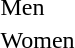<table>
<tr>
<td>Men<br></td>
<td></td>
<td></td>
<td></td>
</tr>
<tr>
<td>Women<br></td>
<td></td>
<td></td>
<td></td>
</tr>
</table>
